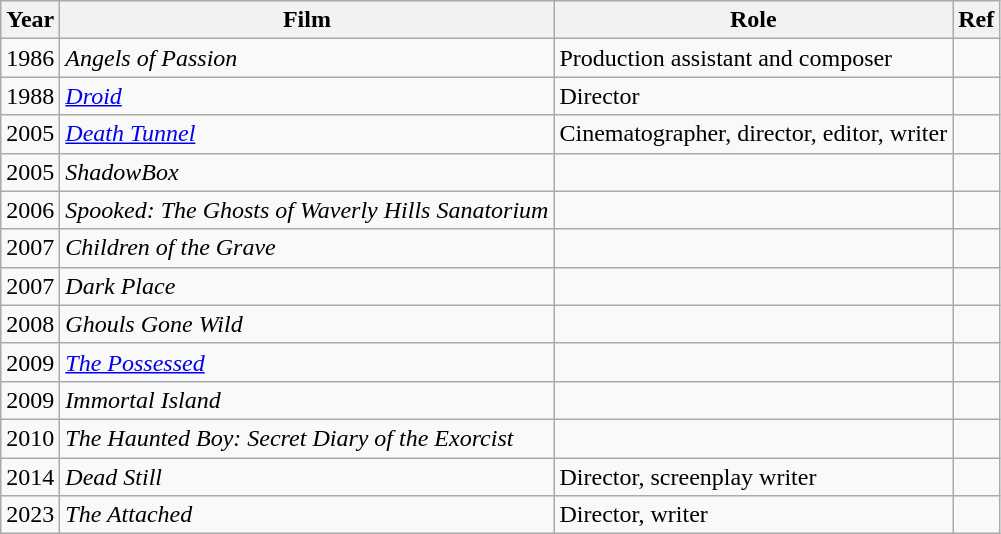<table class="wikitable">
<tr>
<th>Year</th>
<th>Film</th>
<th>Role</th>
<th>Ref</th>
</tr>
<tr>
<td>1986</td>
<td><em>Angels of Passion</em></td>
<td>Production assistant and composer</td>
<td></td>
</tr>
<tr>
<td>1988</td>
<td><em><a href='#'>Droid</a></em></td>
<td>Director</td>
<td></td>
</tr>
<tr>
<td>2005</td>
<td><em><a href='#'>Death Tunnel</a></em></td>
<td>Cinematographer, director, editor, writer</td>
<td></td>
</tr>
<tr>
<td>2005</td>
<td><em>ShadowBox</em></td>
<td></td>
<td></td>
</tr>
<tr>
<td>2006</td>
<td><em>Spooked: The Ghosts of Waverly Hills Sanatorium</em></td>
<td></td>
<td></td>
</tr>
<tr>
<td>2007</td>
<td><em>Children of the Grave</em></td>
<td></td>
<td></td>
</tr>
<tr>
<td>2007</td>
<td><em>Dark Place</em></td>
<td></td>
<td></td>
</tr>
<tr>
<td>2008</td>
<td><em>Ghouls Gone Wild</em></td>
<td></td>
<td></td>
</tr>
<tr>
<td>2009</td>
<td><em><a href='#'>The Possessed</a></em></td>
<td></td>
<td></td>
</tr>
<tr>
<td>2009</td>
<td><em>Immortal Island</em></td>
<td></td>
<td></td>
</tr>
<tr>
<td>2010</td>
<td><em>The Haunted Boy: Secret Diary of the Exorcist</em></td>
<td></td>
<td></td>
</tr>
<tr>
<td>2014</td>
<td><em>Dead Still</em></td>
<td>Director, screenplay writer</td>
<td></td>
</tr>
<tr>
<td>2023</td>
<td><em>The Attached</em></td>
<td>Director, writer</td>
<td></td>
</tr>
</table>
